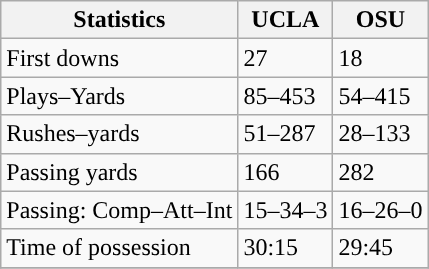<table class="wikitable" style="float: left;">
<tr>
<th>Statistics</th>
<th>UCLA</th>
<th>OSU</th>
</tr>
<tr>
<td>First downs</td>
<td>27</td>
<td>18</td>
</tr>
<tr>
<td>Plays–Yards</td>
<td>85–453</td>
<td>54–415</td>
</tr>
<tr>
<td>Rushes–yards</td>
<td>51–287</td>
<td>28–133</td>
</tr>
<tr>
<td>Passing yards</td>
<td>166</td>
<td>282</td>
</tr>
<tr>
<td>Passing: Comp–Att–Int</td>
<td>15–34–3</td>
<td>16–26–0</td>
</tr>
<tr>
<td>Time of possession</td>
<td>30:15</td>
<td>29:45</td>
</tr>
<tr>
</tr>
</table>
